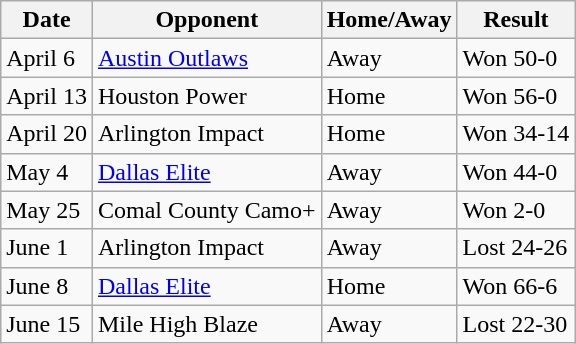<table class="wikitable">
<tr>
<th>Date</th>
<th>Opponent</th>
<th>Home/Away</th>
<th>Result</th>
</tr>
<tr>
<td>April 6</td>
<td><a href='#'>Austin Outlaws</a></td>
<td>Away</td>
<td>Won 50-0</td>
</tr>
<tr>
<td>April 13</td>
<td>Houston Power</td>
<td>Home</td>
<td>Won 56-0</td>
</tr>
<tr>
<td>April 20</td>
<td>Arlington Impact</td>
<td>Home</td>
<td>Won 34-14</td>
</tr>
<tr>
<td>May 4</td>
<td><a href='#'>Dallas Elite</a></td>
<td>Away</td>
<td>Won 44-0</td>
</tr>
<tr>
<td>May 25</td>
<td>Comal County Camo+</td>
<td>Away</td>
<td>Won 2-0</td>
</tr>
<tr>
<td>June 1</td>
<td>Arlington Impact</td>
<td>Away</td>
<td>Lost 24-26</td>
</tr>
<tr>
<td>June 8</td>
<td><a href='#'>Dallas Elite</a></td>
<td>Home</td>
<td>Won 66-6</td>
</tr>
<tr>
<td>June 15</td>
<td>Mile High Blaze</td>
<td>Away</td>
<td>Lost 22-30</td>
</tr>
</table>
